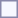<table style="border:1px solid #8888aa; background-color:#f7f8ff; padding:5px; font-size:95%; margin: 0px 12px 12px 0px;">
</table>
